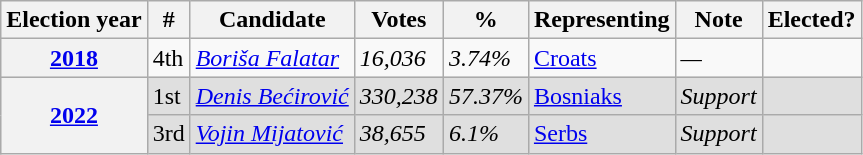<table class="wikitable">
<tr>
<th>Election year</th>
<th>#</th>
<th>Candidate</th>
<th>Votes</th>
<th>%</th>
<th>Representing</th>
<th>Note</th>
<th>Elected?</th>
</tr>
<tr>
<th><a href='#'>2018</a></th>
<td>4th</td>
<td><em><a href='#'>Boriša Falatar</a></em></td>
<td><em>16,036</em></td>
<td><em>3.74%</em></td>
<td><a href='#'>Croats</a></td>
<td><em>—</em></td>
<td></td>
</tr>
<tr style="background:#dfdfdf;">
<th rowspan="2"><a href='#'>2022</a></th>
<td>1st</td>
<td><em><a href='#'>Denis Bećirović</a></em></td>
<td><em>330,238</em></td>
<td><em>57.37%</em></td>
<td><a href='#'>Bosniaks</a></td>
<td><em>Support</em></td>
<td></td>
</tr>
<tr style="background:#dfdfdf;">
<td>3rd</td>
<td><em><a href='#'>Vojin Mijatović</a></em></td>
<td><em>38,655</em></td>
<td><em>6.1%</em></td>
<td><a href='#'>Serbs</a></td>
<td><em>Support</em></td>
<td></td>
</tr>
</table>
